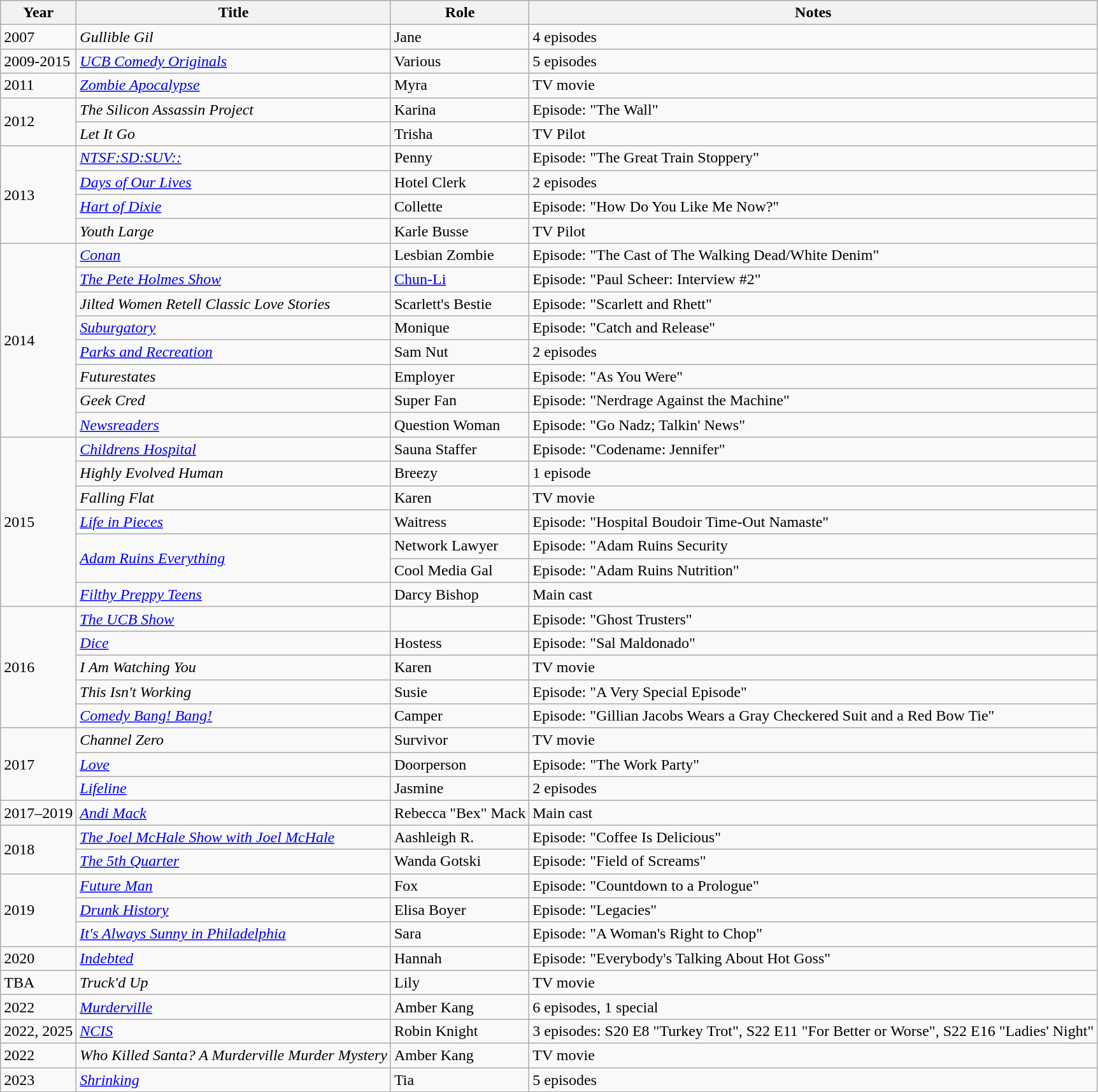<table class="wikitable sortable">
<tr>
<th>Year</th>
<th>Title</th>
<th>Role</th>
<th>Notes</th>
</tr>
<tr>
<td>2007</td>
<td><em>Gullible Gil</em></td>
<td>Jane</td>
<td>4 episodes</td>
</tr>
<tr>
<td>2009-2015</td>
<td><em><a href='#'>UCB Comedy Originals</a></em></td>
<td>Various</td>
<td>5 episodes</td>
</tr>
<tr>
<td>2011</td>
<td><em><a href='#'>Zombie Apocalypse</a></em></td>
<td>Myra</td>
<td>TV movie</td>
</tr>
<tr>
<td rowspan="2">2012</td>
<td><em>The Silicon Assassin Project</em></td>
<td>Karina</td>
<td>Episode: "The Wall"</td>
</tr>
<tr>
<td><em>Let It Go</em></td>
<td>Trisha</td>
<td>TV Pilot</td>
</tr>
<tr>
<td rowspan="4">2013</td>
<td><em><a href='#'>NTSF:SD:SUV::</a></em></td>
<td>Penny</td>
<td>Episode: "The Great Train Stoppery"</td>
</tr>
<tr>
<td><em><a href='#'>Days of Our Lives</a></em></td>
<td>Hotel Clerk</td>
<td>2 episodes</td>
</tr>
<tr>
<td><em><a href='#'>Hart of Dixie</a></em></td>
<td>Collette</td>
<td>Episode: "How Do You Like Me Now?"</td>
</tr>
<tr>
<td><em>Youth Large</em></td>
<td>Karle Busse</td>
<td>TV Pilot</td>
</tr>
<tr>
<td rowspan="8">2014</td>
<td><em><a href='#'>Conan</a></em></td>
<td>Lesbian Zombie</td>
<td>Episode: "The Cast of The Walking Dead/White Denim"</td>
</tr>
<tr>
<td><em><a href='#'>The Pete Holmes Show</a></em></td>
<td><a href='#'>Chun-Li</a></td>
<td>Episode: "Paul Scheer: Interview #2"</td>
</tr>
<tr>
<td><em>Jilted Women Retell Classic Love Stories</em></td>
<td>Scarlett's Bestie</td>
<td>Episode: "Scarlett and Rhett"</td>
</tr>
<tr>
<td><em><a href='#'>Suburgatory</a></em></td>
<td>Monique</td>
<td>Episode: "Catch and Release"</td>
</tr>
<tr>
<td><em><a href='#'>Parks and Recreation</a></em></td>
<td>Sam Nut</td>
<td>2 episodes</td>
</tr>
<tr>
<td><em>Futurestates</em></td>
<td>Employer</td>
<td>Episode: "As You Were"</td>
</tr>
<tr>
<td><em>Geek Cred</em></td>
<td>Super Fan</td>
<td>Episode: "Nerdrage Against the Machine"</td>
</tr>
<tr>
<td><em><a href='#'>Newsreaders</a></em></td>
<td>Question Woman</td>
<td>Episode: "Go Nadz; Talkin' News"</td>
</tr>
<tr>
<td rowspan="7">2015</td>
<td><em><a href='#'>Childrens Hospital</a></em></td>
<td>Sauna Staffer</td>
<td>Episode: "Codename: Jennifer"</td>
</tr>
<tr>
<td><em>Highly Evolved Human</em></td>
<td>Breezy</td>
<td>1 episode</td>
</tr>
<tr>
<td><em>Falling Flat</em></td>
<td>Karen</td>
<td>TV movie</td>
</tr>
<tr>
<td><em><a href='#'>Life in Pieces</a></em></td>
<td>Waitress</td>
<td>Episode: "Hospital Boudoir Time-Out Namaste"</td>
</tr>
<tr>
<td rowspan="2"><em><a href='#'>Adam Ruins Everything</a></em></td>
<td>Network Lawyer</td>
<td>Episode: "Adam Ruins Security</td>
</tr>
<tr>
<td>Cool Media Gal</td>
<td>Episode: "Adam Ruins Nutrition"</td>
</tr>
<tr>
<td><em><a href='#'>Filthy Preppy Teens</a></em></td>
<td>Darcy Bishop</td>
<td>Main cast</td>
</tr>
<tr>
<td rowspan="5">2016</td>
<td><em><a href='#'>The UCB Show</a></em></td>
<td></td>
<td>Episode: "Ghost Trusters"</td>
</tr>
<tr>
<td><em><a href='#'>Dice</a></em></td>
<td>Hostess</td>
<td>Episode: "Sal Maldonado"</td>
</tr>
<tr>
<td><em>I Am Watching You</em></td>
<td>Karen</td>
<td>TV movie</td>
</tr>
<tr>
<td><em>This Isn't Working</em></td>
<td>Susie</td>
<td>Episode: "A Very Special Episode"</td>
</tr>
<tr>
<td><em><a href='#'>Comedy Bang! Bang!</a></em></td>
<td>Camper</td>
<td>Episode: "Gillian Jacobs Wears a Gray Checkered Suit and a Red Bow Tie"</td>
</tr>
<tr>
<td rowspan="3">2017</td>
<td><em>Channel Zero</em></td>
<td>Survivor</td>
<td>TV movie</td>
</tr>
<tr>
<td><em><a href='#'>Love</a></em></td>
<td>Doorperson</td>
<td>Episode: "The Work Party"</td>
</tr>
<tr>
<td><em><a href='#'>Lifeline</a></em></td>
<td>Jasmine</td>
<td>2 episodes</td>
</tr>
<tr>
<td>2017–2019</td>
<td><em><a href='#'>Andi Mack</a></em></td>
<td>Rebecca "Bex" Mack</td>
<td>Main cast</td>
</tr>
<tr>
<td rowspan="2">2018</td>
<td><em><a href='#'>The Joel McHale Show with Joel McHale</a></em></td>
<td>Aashleigh R.</td>
<td>Episode: "Coffee Is Delicious"</td>
</tr>
<tr>
<td><em><a href='#'>The 5th Quarter</a></em></td>
<td>Wanda Gotski</td>
<td>Episode: "Field of Screams"</td>
</tr>
<tr>
<td rowspan="3">2019</td>
<td><em><a href='#'>Future Man</a></em></td>
<td>Fox</td>
<td>Episode: "Countdown to a Prologue"</td>
</tr>
<tr>
<td><em><a href='#'>Drunk History</a></em></td>
<td>Elisa Boyer</td>
<td>Episode: "Legacies"</td>
</tr>
<tr>
<td><em><a href='#'>It's Always Sunny in Philadelphia</a></em></td>
<td>Sara</td>
<td>Episode: "A Woman's Right to Chop"</td>
</tr>
<tr>
<td>2020</td>
<td><em><a href='#'>Indebted</a></em></td>
<td>Hannah</td>
<td>Episode: "Everybody's Talking About Hot Goss"</td>
</tr>
<tr>
<td>TBA</td>
<td><em>Truck'd Up</em></td>
<td>Lily</td>
<td>TV movie</td>
</tr>
<tr>
<td>2022</td>
<td><em><a href='#'>Murderville</a></em></td>
<td>Amber Kang</td>
<td>6 episodes, 1 special</td>
</tr>
<tr>
<td>2022, 2025</td>
<td><em><a href='#'>NCIS</a></em></td>
<td>Robin Knight</td>
<td>3 episodes: S20 E8 "Turkey Trot", S22 E11 "For Better or Worse", S22 E16 "Ladies' Night"</td>
</tr>
<tr>
<td>2022</td>
<td><em>Who Killed Santa? A Murderville Murder Mystery</em></td>
<td>Amber Kang</td>
<td>TV movie</td>
</tr>
<tr>
<td>2023</td>
<td><em><a href='#'>Shrinking</a></em></td>
<td>Tia</td>
<td>5 episodes</td>
</tr>
</table>
